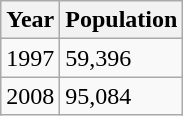<table class="wikitable">
<tr>
<th>Year</th>
<th>Population</th>
</tr>
<tr>
<td>1997</td>
<td>59,396</td>
</tr>
<tr>
<td>2008</td>
<td>95,084</td>
</tr>
</table>
